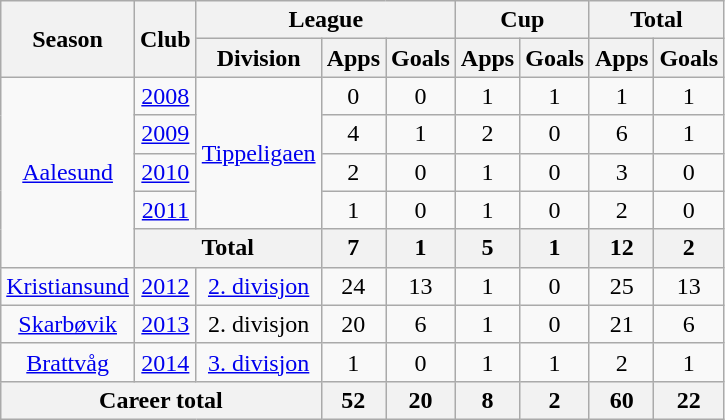<table class="wikitable" style="text-align:center">
<tr>
<th rowspan="2">Season</th>
<th rowspan="2">Club</th>
<th colspan="3">League</th>
<th colspan="2">Cup</th>
<th colspan="2">Total</th>
</tr>
<tr>
<th>Division</th>
<th>Apps</th>
<th>Goals</th>
<th>Apps</th>
<th>Goals</th>
<th>Apps</th>
<th>Goals</th>
</tr>
<tr>
<td rowspan="5"><a href='#'>Aalesund</a></td>
<td><a href='#'>2008</a></td>
<td rowspan="4"><a href='#'>Tippeligaen</a></td>
<td>0</td>
<td>0</td>
<td>1</td>
<td>1</td>
<td>1</td>
<td>1</td>
</tr>
<tr>
<td><a href='#'>2009</a></td>
<td>4</td>
<td>1</td>
<td>2</td>
<td>0</td>
<td>6</td>
<td>1</td>
</tr>
<tr>
<td><a href='#'>2010</a></td>
<td>2</td>
<td>0</td>
<td>1</td>
<td>0</td>
<td>3</td>
<td>0</td>
</tr>
<tr>
<td><a href='#'>2011</a></td>
<td>1</td>
<td>0</td>
<td>1</td>
<td>0</td>
<td>2</td>
<td>0</td>
</tr>
<tr>
<th colspan="2">Total</th>
<th>7</th>
<th>1</th>
<th>5</th>
<th>1</th>
<th>12</th>
<th>2</th>
</tr>
<tr>
<td><a href='#'>Kristiansund</a></td>
<td><a href='#'>2012</a></td>
<td><a href='#'>2. divisjon</a></td>
<td>24</td>
<td>13</td>
<td>1</td>
<td>0</td>
<td>25</td>
<td>13</td>
</tr>
<tr>
<td><a href='#'>Skarbøvik</a></td>
<td><a href='#'>2013</a></td>
<td>2. divisjon</td>
<td>20</td>
<td>6</td>
<td>1</td>
<td>0</td>
<td>21</td>
<td>6</td>
</tr>
<tr>
<td><a href='#'>Brattvåg</a></td>
<td><a href='#'>2014</a></td>
<td><a href='#'>3. divisjon</a></td>
<td>1</td>
<td>0</td>
<td>1</td>
<td>1</td>
<td>2</td>
<td>1</td>
</tr>
<tr>
<th colspan="3">Career total</th>
<th>52</th>
<th>20</th>
<th>8</th>
<th>2</th>
<th>60</th>
<th>22</th>
</tr>
</table>
